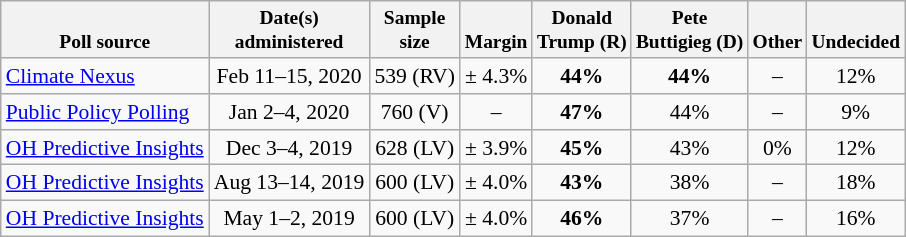<table class="wikitable" style="font-size:90%;text-align:center;">
<tr valign=bottom style="font-size:90%;">
<th>Poll source</th>
<th>Date(s)<br>administered</th>
<th>Sample<br>size</th>
<th>Margin<br></th>
<th>Donald<br>Trump (R)</th>
<th>Pete<br>Buttigieg (D)</th>
<th>Other</th>
<th>Undecided</th>
</tr>
<tr>
<td style="text-align:left;"><a href='#'>Climate Nexus</a></td>
<td>Feb 11–15, 2020</td>
<td>539 (RV)</td>
<td>± 4.3%</td>
<td><strong>44%</strong></td>
<td><strong>44%</strong></td>
<td>–</td>
<td>12%</td>
</tr>
<tr>
<td style="text-align:left;"><a href='#'>Public Policy Polling</a></td>
<td>Jan 2–4, 2020</td>
<td>760 (V)</td>
<td>–</td>
<td><strong>47%</strong></td>
<td>44%</td>
<td>–</td>
<td>9%</td>
</tr>
<tr>
<td style="text-align:left;"><a href='#'>OH Predictive Insights</a></td>
<td>Dec 3–4, 2019</td>
<td>628 (LV)</td>
<td>± 3.9%</td>
<td><strong>45%</strong></td>
<td>43%</td>
<td>0%</td>
<td>12%</td>
</tr>
<tr>
<td style="text-align:left;"><a href='#'>OH Predictive Insights</a></td>
<td>Aug 13–14, 2019</td>
<td>600 (LV)</td>
<td>± 4.0%</td>
<td><strong>43%</strong></td>
<td>38%</td>
<td>–</td>
<td>18%</td>
</tr>
<tr>
<td style="text-align:left;"><a href='#'>OH Predictive Insights</a></td>
<td>May 1–2, 2019</td>
<td>600 (LV)</td>
<td>± 4.0%</td>
<td><strong>46%</strong></td>
<td>37%</td>
<td>–</td>
<td>16%</td>
</tr>
</table>
